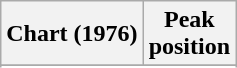<table class="wikitable sortable plainrowheaders">
<tr>
<th scope="col">Chart (1976)</th>
<th scope="col">Peak<br>position</th>
</tr>
<tr>
</tr>
<tr>
</tr>
<tr>
</tr>
</table>
